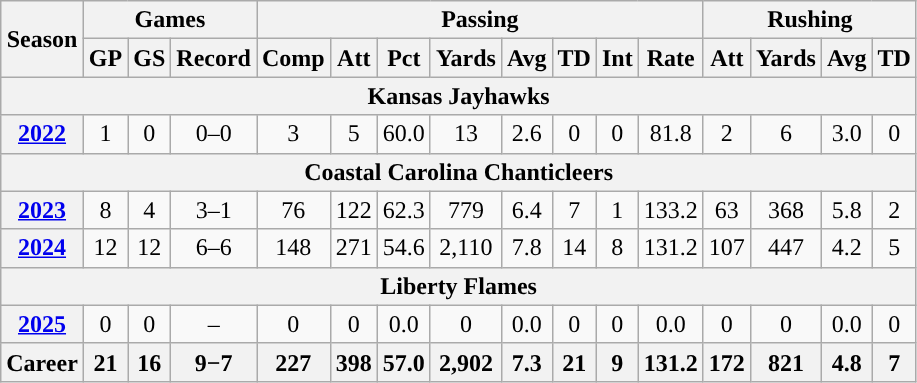<table class="wikitable" style="text-align:center;">
<tr>
<th rowspan="2">Season</th>
<th colspan="3">Games</th>
<th colspan="8">Passing</th>
<th colspan="5">Rushing</th>
</tr>
<tr>
<th>GP</th>
<th>GS</th>
<th>Record</th>
<th>Comp</th>
<th>Att</th>
<th>Pct</th>
<th>Yards</th>
<th>Avg</th>
<th>TD</th>
<th>Int</th>
<th>Rate</th>
<th>Att</th>
<th>Yards</th>
<th>Avg</th>
<th>TD</th>
</tr>
<tr>
<th colspan="16">Kansas Jayhawks</th>
</tr>
<tr>
<th><a href='#'>2022</a></th>
<td>1</td>
<td>0</td>
<td>0–0</td>
<td>3</td>
<td>5</td>
<td>60.0</td>
<td>13</td>
<td>2.6</td>
<td>0</td>
<td>0</td>
<td>81.8</td>
<td>2</td>
<td>6</td>
<td>3.0</td>
<td>0</td>
</tr>
<tr>
<th colspan="16">Coastal Carolina Chanticleers</th>
</tr>
<tr>
<th><a href='#'>2023</a></th>
<td>8</td>
<td>4</td>
<td>3–1</td>
<td>76</td>
<td>122</td>
<td>62.3</td>
<td>779</td>
<td>6.4</td>
<td>7</td>
<td>1</td>
<td>133.2</td>
<td>63</td>
<td>368</td>
<td>5.8</td>
<td>2</td>
</tr>
<tr>
<th><a href='#'>2024</a></th>
<td>12</td>
<td>12</td>
<td>6–6</td>
<td>148</td>
<td>271</td>
<td>54.6</td>
<td>2,110</td>
<td>7.8</td>
<td>14</td>
<td>8</td>
<td>131.2</td>
<td>107</td>
<td>447</td>
<td>4.2</td>
<td>5</td>
</tr>
<tr>
<th colspan="16">Liberty Flames</th>
</tr>
<tr>
<th><a href='#'>2025</a></th>
<td>0</td>
<td>0</td>
<td>–</td>
<td>0</td>
<td>0</td>
<td>0.0</td>
<td>0</td>
<td>0.0</td>
<td>0</td>
<td>0</td>
<td>0.0</td>
<td>0</td>
<td>0</td>
<td>0.0</td>
<td>0</td>
</tr>
<tr>
<th>Career</th>
<th>21</th>
<th>16</th>
<th>9−7</th>
<th>227</th>
<th>398</th>
<th>57.0</th>
<th>2,902</th>
<th>7.3</th>
<th>21</th>
<th>9</th>
<th>131.2</th>
<th>172</th>
<th>821</th>
<th>4.8</th>
<th>7</th>
</tr>
</table>
